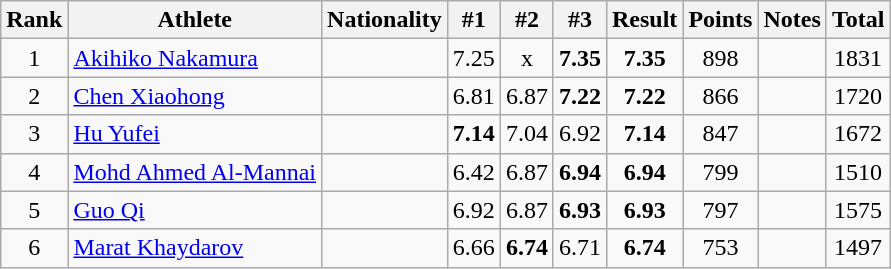<table class="wikitable sortable" style="text-align:center">
<tr>
<th>Rank</th>
<th>Athlete</th>
<th>Nationality</th>
<th>#1</th>
<th>#2</th>
<th>#3</th>
<th>Result</th>
<th>Points</th>
<th>Notes</th>
<th>Total</th>
</tr>
<tr>
<td>1</td>
<td align=left><a href='#'>Akihiko Nakamura</a></td>
<td align=left></td>
<td>7.25</td>
<td>x</td>
<td><strong>7.35</strong></td>
<td><strong>7.35</strong></td>
<td>898</td>
<td></td>
<td>1831</td>
</tr>
<tr>
<td>2</td>
<td align=left><a href='#'>Chen Xiaohong</a></td>
<td align=left></td>
<td>6.81</td>
<td>6.87</td>
<td><strong>7.22</strong></td>
<td><strong>7.22</strong></td>
<td>866</td>
<td></td>
<td>1720</td>
</tr>
<tr>
<td>3</td>
<td align=left><a href='#'>Hu Yufei</a></td>
<td align=left></td>
<td><strong>7.14</strong></td>
<td>7.04</td>
<td>6.92</td>
<td><strong>7.14</strong></td>
<td>847</td>
<td></td>
<td>1672</td>
</tr>
<tr>
<td>4</td>
<td align=left><a href='#'>Mohd Ahmed Al-Mannai</a></td>
<td align=left></td>
<td>6.42</td>
<td>6.87</td>
<td><strong>6.94</strong></td>
<td><strong>6.94</strong></td>
<td>799</td>
<td></td>
<td>1510</td>
</tr>
<tr>
<td>5</td>
<td align=left><a href='#'>Guo Qi</a></td>
<td align=left></td>
<td>6.92</td>
<td>6.87</td>
<td><strong>6.93</strong></td>
<td><strong>6.93</strong></td>
<td>797</td>
<td></td>
<td>1575</td>
</tr>
<tr>
<td>6</td>
<td align=left><a href='#'>Marat Khaydarov</a></td>
<td align=left></td>
<td>6.66</td>
<td><strong>6.74</strong></td>
<td>6.71</td>
<td><strong>6.74</strong></td>
<td>753</td>
<td></td>
<td>1497</td>
</tr>
</table>
